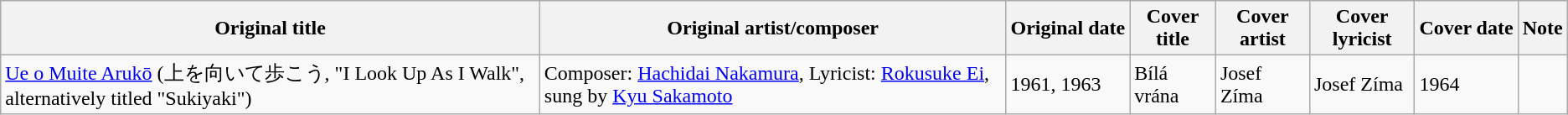<table class="wikitable sortable">
<tr>
<th>Original title</th>
<th>Original artist/composer</th>
<th nowrap=yes>Original date</th>
<th>Cover title</th>
<th>Cover artist</th>
<th>Cover lyricist</th>
<th nowrap=yes>Cover date</th>
<th class=unsortable>Note</th>
</tr>
<tr>
<td><a href='#'>Ue o Muite Arukō</a> (上を向いて歩こう, "I Look Up As I Walk", alternatively titled "Sukiyaki")</td>
<td>Composer: <a href='#'>Hachidai Nakamura</a>, Lyricist: <a href='#'>Rokusuke Ei</a>, sung by <a href='#'>Kyu Sakamoto</a></td>
<td>1961, 1963</td>
<td>Bílá vrána</td>
<td>Josef Zíma</td>
<td>Josef Zíma</td>
<td>1964</td>
<td></td>
</tr>
</table>
